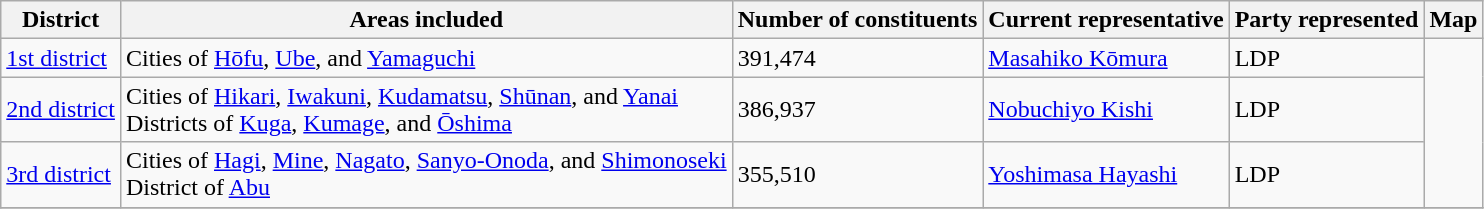<table class="wikitable">
<tr>
<th>District</th>
<th>Areas included</th>
<th>Number of constituents</th>
<th>Current representative</th>
<th>Party represented</th>
<th>Map</th>
</tr>
<tr>
<td><a href='#'>1st district</a></td>
<td>Cities of <a href='#'>Hōfu</a>, <a href='#'>Ube</a>, and <a href='#'>Yamaguchi</a></td>
<td>391,474</td>
<td><a href='#'>Masahiko Kōmura</a></td>
<td>LDP</td>
<td rowspan="3"></td>
</tr>
<tr>
<td><a href='#'>2nd district</a></td>
<td>Cities of <a href='#'>Hikari</a>, <a href='#'>Iwakuni</a>, <a href='#'>Kudamatsu</a>, <a href='#'>Shūnan</a>, and <a href='#'>Yanai</a><br>Districts of <a href='#'>Kuga</a>, <a href='#'>Kumage</a>, and <a href='#'>Ōshima</a></td>
<td>386,937</td>
<td><a href='#'>Nobuchiyo Kishi</a></td>
<td>LDP</td>
</tr>
<tr>
<td><a href='#'>3rd district</a></td>
<td>Cities of <a href='#'>Hagi</a>, <a href='#'>Mine</a>, <a href='#'>Nagato</a>, <a href='#'>Sanyo-Onoda</a>, and <a href='#'>Shimonoseki</a><br>District of <a href='#'>Abu</a></td>
<td>355,510</td>
<td><a href='#'>Yoshimasa Hayashi</a></td>
<td>LDP</td>
</tr>
<tr>
</tr>
</table>
